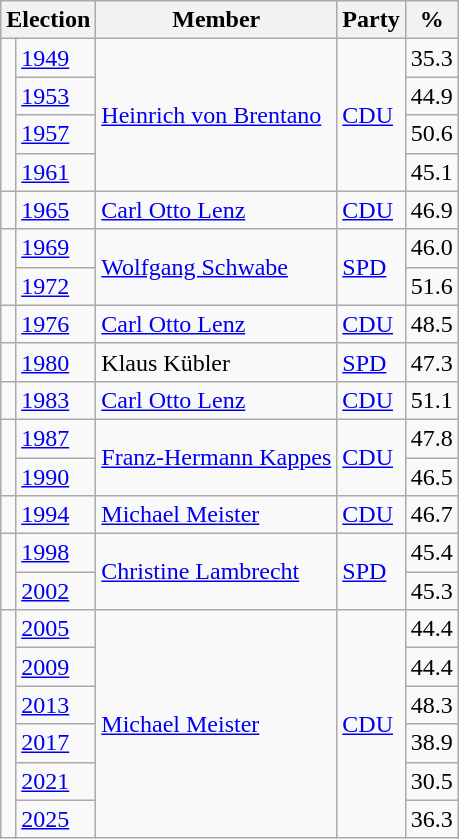<table class=wikitable>
<tr>
<th colspan=2>Election</th>
<th>Member</th>
<th>Party</th>
<th>%</th>
</tr>
<tr>
<td rowspan=4 bgcolor=></td>
<td><a href='#'>1949</a></td>
<td rowspan=4><a href='#'>Heinrich von Brentano</a></td>
<td rowspan=4><a href='#'>CDU</a></td>
<td align=right>35.3</td>
</tr>
<tr>
<td><a href='#'>1953</a></td>
<td align=right>44.9</td>
</tr>
<tr>
<td><a href='#'>1957</a></td>
<td align=right>50.6</td>
</tr>
<tr>
<td><a href='#'>1961</a></td>
<td align=right>45.1</td>
</tr>
<tr>
<td bgcolor=></td>
<td><a href='#'>1965</a></td>
<td><a href='#'>Carl Otto Lenz</a></td>
<td><a href='#'>CDU</a></td>
<td align=right>46.9</td>
</tr>
<tr>
<td rowspan=2 bgcolor=></td>
<td><a href='#'>1969</a></td>
<td rowspan=2><a href='#'>Wolfgang Schwabe</a></td>
<td rowspan=2><a href='#'>SPD</a></td>
<td align=right>46.0</td>
</tr>
<tr>
<td><a href='#'>1972</a></td>
<td align=right>51.6</td>
</tr>
<tr>
<td bgcolor=></td>
<td><a href='#'>1976</a></td>
<td><a href='#'>Carl Otto Lenz</a></td>
<td><a href='#'>CDU</a></td>
<td align=right>48.5</td>
</tr>
<tr>
<td bgcolor=></td>
<td><a href='#'>1980</a></td>
<td>Klaus Kübler</td>
<td><a href='#'>SPD</a></td>
<td align=right>47.3</td>
</tr>
<tr>
<td bgcolor=></td>
<td><a href='#'>1983</a></td>
<td><a href='#'>Carl Otto Lenz</a></td>
<td><a href='#'>CDU</a></td>
<td align=right>51.1</td>
</tr>
<tr>
<td rowspan=2 bgcolor=></td>
<td><a href='#'>1987</a></td>
<td rowspan=2><a href='#'>Franz-Hermann Kappes</a></td>
<td rowspan=2><a href='#'>CDU</a></td>
<td align=right>47.8</td>
</tr>
<tr>
<td><a href='#'>1990</a></td>
<td align=right>46.5</td>
</tr>
<tr>
<td bgcolor=></td>
<td><a href='#'>1994</a></td>
<td><a href='#'>Michael Meister</a></td>
<td><a href='#'>CDU</a></td>
<td align=right>46.7</td>
</tr>
<tr>
<td rowspan=2 bgcolor=></td>
<td><a href='#'>1998</a></td>
<td rowspan=2><a href='#'>Christine Lambrecht</a></td>
<td rowspan=2><a href='#'>SPD</a></td>
<td align=right>45.4</td>
</tr>
<tr>
<td><a href='#'>2002</a></td>
<td align=right>45.3</td>
</tr>
<tr>
<td rowspan=6 bgcolor=></td>
<td><a href='#'>2005</a></td>
<td rowspan=6><a href='#'>Michael Meister</a></td>
<td rowspan=6><a href='#'>CDU</a></td>
<td align=right>44.4</td>
</tr>
<tr>
<td><a href='#'>2009</a></td>
<td align=right>44.4</td>
</tr>
<tr>
<td><a href='#'>2013</a></td>
<td align=right>48.3</td>
</tr>
<tr>
<td><a href='#'>2017</a></td>
<td align=right>38.9</td>
</tr>
<tr>
<td><a href='#'>2021</a></td>
<td align=right>30.5</td>
</tr>
<tr>
<td><a href='#'>2025</a></td>
<td align=right>36.3</td>
</tr>
</table>
